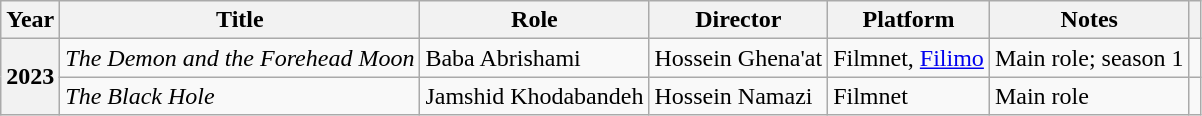<table class="wikitable plainrowheaders sortable" style="font-size:100%">
<tr>
<th scope="col">Year</th>
<th scope="col">Title</th>
<th scope="col">Role</th>
<th scope="col">Director</th>
<th scope="col">Platform</th>
<th scope="col">Notes</th>
<th scope="col" class="unsortable"></th>
</tr>
<tr>
<th scope=row rowspan="2">2023</th>
<td><em>The Demon and the Forehead Moon</em></td>
<td>Baba Abrishami</td>
<td>Hossein Ghena'at</td>
<td>Filmnet, <a href='#'>Filimo</a></td>
<td>Main role; season 1</td>
<td></td>
</tr>
<tr>
<td><em>The Black Hole</em></td>
<td>Jamshid Khodabandeh</td>
<td>Hossein Namazi</td>
<td>Filmnet</td>
<td>Main role</td>
<td></td>
</tr>
</table>
